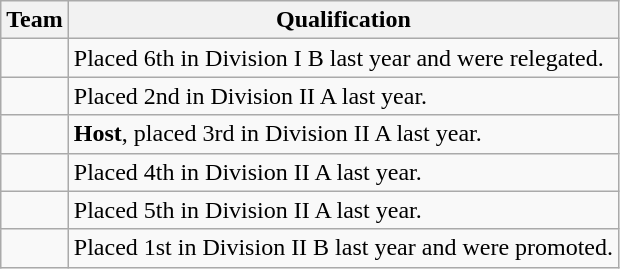<table class="wikitable">
<tr>
<th>Team</th>
<th>Qualification</th>
</tr>
<tr>
<td></td>
<td>Placed 6th in Division I B last year and were relegated.</td>
</tr>
<tr>
<td></td>
<td>Placed 2nd in Division II A last year.</td>
</tr>
<tr>
<td></td>
<td><strong>Host</strong>, placed 3rd in Division II A last year.</td>
</tr>
<tr>
<td></td>
<td>Placed 4th in Division II A last year.</td>
</tr>
<tr>
<td></td>
<td>Placed 5th in Division II A last year.</td>
</tr>
<tr>
<td></td>
<td>Placed 1st in Division II B last year and were promoted.</td>
</tr>
</table>
